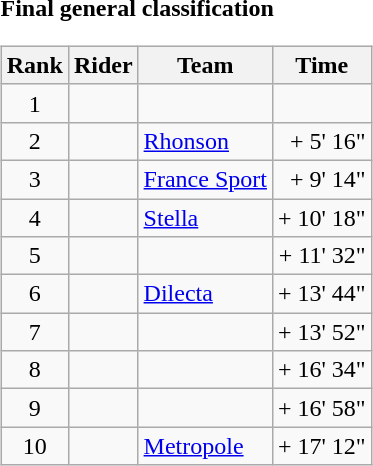<table>
<tr>
<td><strong>Final general classification</strong><br><table class="wikitable">
<tr>
<th scope="col">Rank</th>
<th scope="col">Rider</th>
<th scope="col">Team</th>
<th scope="col">Time</th>
</tr>
<tr>
<td style="text-align:center;">1</td>
<td></td>
<td></td>
<td style="text-align:right;"></td>
</tr>
<tr>
<td style="text-align:center;">2</td>
<td></td>
<td><a href='#'>Rhonson</a></td>
<td style="text-align:right;">+ 5' 16"</td>
</tr>
<tr>
<td style="text-align:center;">3</td>
<td></td>
<td><a href='#'>France Sport</a></td>
<td style="text-align:right;">+ 9' 14"</td>
</tr>
<tr>
<td style="text-align:center;">4</td>
<td></td>
<td><a href='#'>Stella</a></td>
<td style="text-align:right;">+ 10' 18"</td>
</tr>
<tr>
<td style="text-align:center;">5</td>
<td></td>
<td></td>
<td style="text-align:right;">+ 11' 32"</td>
</tr>
<tr>
<td style="text-align:center;">6</td>
<td></td>
<td><a href='#'>Dilecta</a></td>
<td style="text-align:right;">+ 13' 44"</td>
</tr>
<tr>
<td style="text-align:center;">7</td>
<td></td>
<td></td>
<td style="text-align:right;">+ 13' 52"</td>
</tr>
<tr>
<td style="text-align:center;">8</td>
<td></td>
<td></td>
<td style="text-align:right;">+ 16' 34"</td>
</tr>
<tr>
<td style="text-align:center;">9</td>
<td></td>
<td></td>
<td style="text-align:right;">+ 16' 58"</td>
</tr>
<tr>
<td style="text-align:center;">10</td>
<td></td>
<td><a href='#'>Metropole</a></td>
<td style="text-align:right;">+ 17' 12"</td>
</tr>
</table>
</td>
</tr>
</table>
